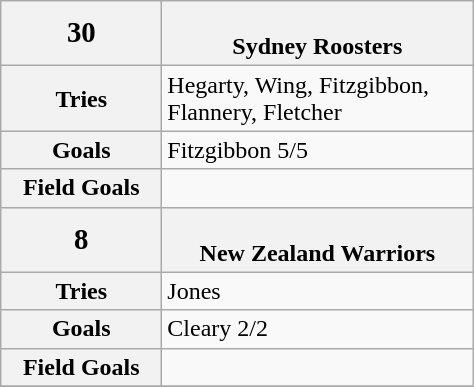<table align="center" class="wikitable" style="text-align:left;" cellpadding=3 cellspacing=2>
<tr>
<th width=100><big>30</big></th>
<th width=200><br>Sydney Roosters</th>
</tr>
<tr>
<th>Tries</th>
<td>Hegarty, Wing, Fitzgibbon, Flannery, Fletcher</td>
</tr>
<tr>
<th>Goals</th>
<td>Fitzgibbon 5/5</td>
</tr>
<tr>
<th>Field Goals</th>
<td></td>
</tr>
<tr>
<th><big>8</big></th>
<th><br>New Zealand Warriors</th>
</tr>
<tr>
<th>Tries</th>
<td>Jones</td>
</tr>
<tr>
<th>Goals</th>
<td>Cleary 2/2</td>
</tr>
<tr>
<th>Field Goals</th>
<td></td>
</tr>
<tr>
</tr>
</table>
